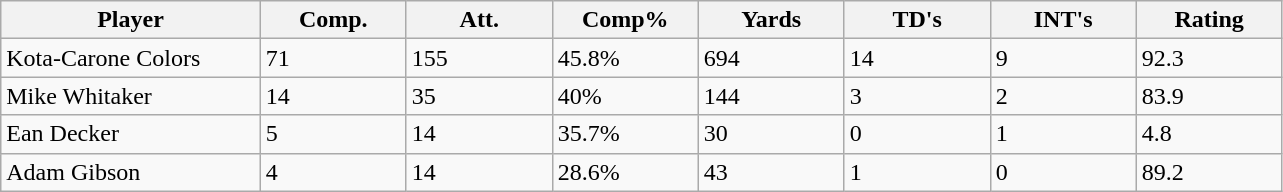<table class="wikitable sortable">
<tr>
<th bgcolor="#DDDDFF" width="16%">Player</th>
<th bgcolor="#DDDDFF" width="9%">Comp.</th>
<th bgcolor="#DDDDFF" width="9%">Att.</th>
<th bgcolor="#DDDDFF" width="9%">Comp%</th>
<th bgcolor="#DDDDFF" width="9%">Yards</th>
<th bgcolor="#DDDDFF" width="9%">TD's</th>
<th bgcolor="#DDDDFF" width="9%">INT's</th>
<th bgcolor="#DDDDFF" width="9%">Rating</th>
</tr>
<tr>
<td>Kota-Carone Colors</td>
<td>71</td>
<td>155</td>
<td>45.8%</td>
<td>694</td>
<td>14</td>
<td>9</td>
<td>92.3</td>
</tr>
<tr>
<td>Mike Whitaker</td>
<td>14</td>
<td>35</td>
<td>40%</td>
<td>144</td>
<td>3</td>
<td>2</td>
<td>83.9</td>
</tr>
<tr>
<td>Ean Decker</td>
<td>5</td>
<td>14</td>
<td>35.7%</td>
<td>30</td>
<td>0</td>
<td>1</td>
<td>4.8</td>
</tr>
<tr>
<td>Adam Gibson</td>
<td>4</td>
<td>14</td>
<td>28.6%</td>
<td>43</td>
<td>1</td>
<td>0</td>
<td>89.2</td>
</tr>
</table>
